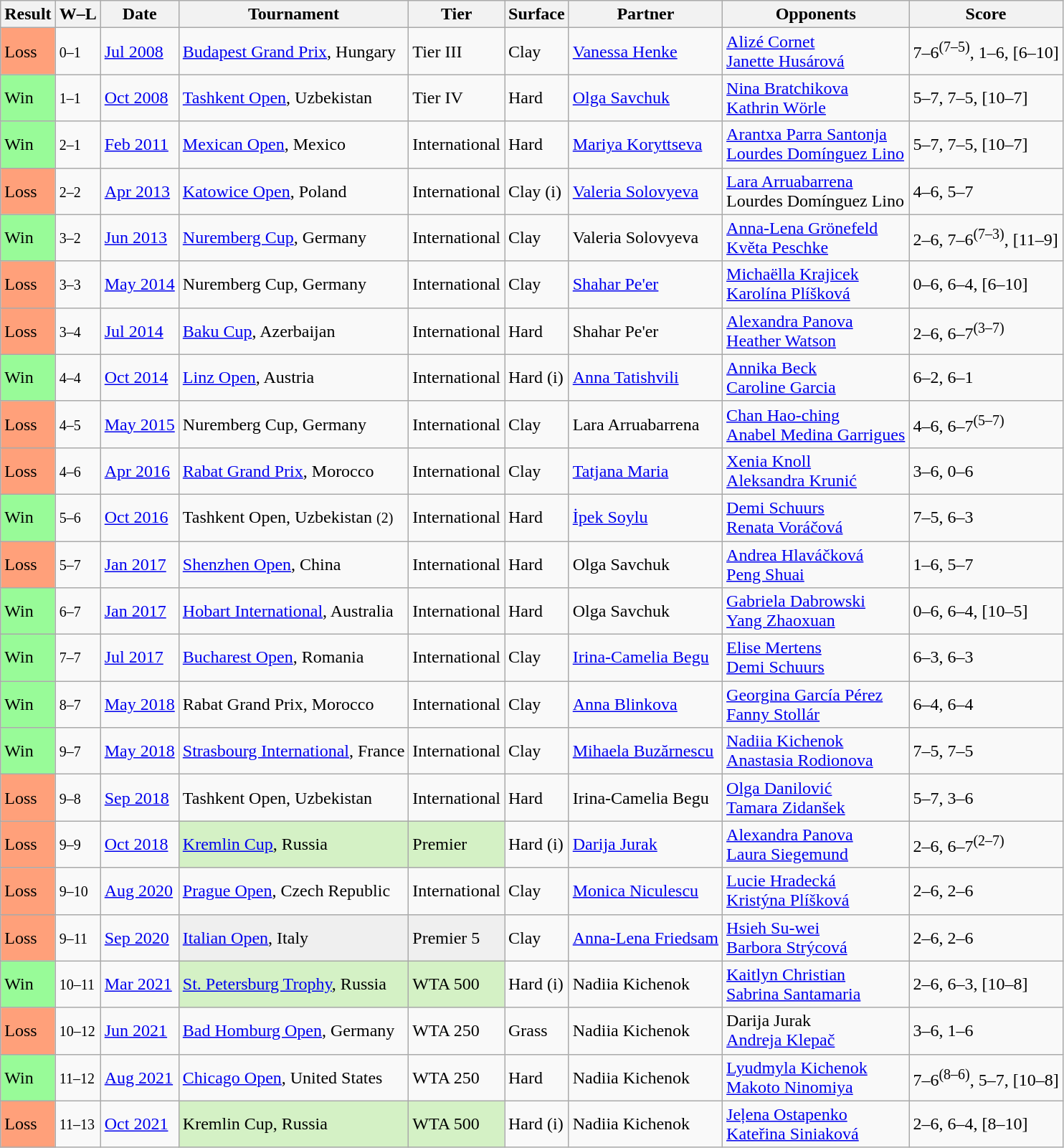<table class="sortable wikitable nowrap">
<tr>
<th>Result</th>
<th class="unsortable">W–L</th>
<th>Date</th>
<th>Tournament</th>
<th>Tier</th>
<th>Surface</th>
<th>Partner</th>
<th>Opponents</th>
<th class="unsortable">Score</th>
</tr>
<tr>
<td style="background:#ffa07a;">Loss</td>
<td><small>0–1</small></td>
<td><a href='#'>Jul 2008</a></td>
<td><a href='#'>Budapest Grand Prix</a>, Hungary</td>
<td>Tier III</td>
<td>Clay</td>
<td> <a href='#'>Vanessa Henke</a></td>
<td> <a href='#'>Alizé Cornet</a> <br>  <a href='#'>Janette Husárová</a></td>
<td>7–6<sup>(7–5)</sup>, 1–6, [6–10]</td>
</tr>
<tr>
<td style="background:#98fb98;">Win</td>
<td><small>1–1</small></td>
<td><a href='#'>Oct 2008</a></td>
<td><a href='#'>Tashkent Open</a>, Uzbekistan</td>
<td>Tier IV</td>
<td>Hard</td>
<td> <a href='#'>Olga Savchuk</a></td>
<td> <a href='#'>Nina Bratchikova</a> <br>  <a href='#'>Kathrin Wörle</a></td>
<td>5–7, 7–5, [10–7]</td>
</tr>
<tr>
<td style="background:#98fb98;">Win</td>
<td><small>2–1</small></td>
<td><a href='#'>Feb 2011</a></td>
<td><a href='#'>Mexican Open</a>, Mexico</td>
<td>International</td>
<td>Hard</td>
<td> <a href='#'>Mariya Koryttseva</a></td>
<td> <a href='#'>Arantxa Parra Santonja</a> <br>  <a href='#'>Lourdes Domínguez Lino</a></td>
<td>5–7, 7–5, [10–7]</td>
</tr>
<tr>
<td style="background:#ffa07a;">Loss</td>
<td><small>2–2</small></td>
<td><a href='#'>Apr 2013</a></td>
<td><a href='#'>Katowice Open</a>, Poland</td>
<td>International</td>
<td>Clay (i)</td>
<td> <a href='#'>Valeria Solovyeva</a></td>
<td> <a href='#'>Lara Arruabarrena</a> <br>  Lourdes Domínguez Lino</td>
<td>4–6, 5–7</td>
</tr>
<tr>
<td style="background:#98fb98;">Win</td>
<td><small>3–2</small></td>
<td><a href='#'>Jun 2013</a></td>
<td><a href='#'>Nuremberg Cup</a>, Germany</td>
<td>International</td>
<td>Clay</td>
<td> Valeria Solovyeva</td>
<td> <a href='#'>Anna-Lena Grönefeld</a> <br>  <a href='#'>Květa Peschke</a></td>
<td>2–6, 7–6<sup>(7–3)</sup>, [11–9]</td>
</tr>
<tr>
<td style="background:#ffa07a;">Loss</td>
<td><small>3–3</small></td>
<td><a href='#'>May 2014</a></td>
<td>Nuremberg Cup, Germany</td>
<td>International</td>
<td>Clay</td>
<td> <a href='#'>Shahar Pe'er</a></td>
<td> <a href='#'>Michaëlla Krajicek</a> <br>  <a href='#'>Karolína Plíšková</a></td>
<td>0–6, 6–4, [6–10]</td>
</tr>
<tr>
<td style="background:#ffa07a;">Loss</td>
<td><small>3–4</small></td>
<td><a href='#'>Jul 2014</a></td>
<td><a href='#'>Baku Cup</a>, Azerbaijan</td>
<td>International</td>
<td>Hard</td>
<td> Shahar Pe'er</td>
<td> <a href='#'>Alexandra Panova</a> <br>  <a href='#'>Heather Watson</a></td>
<td>2–6, 6–7<sup>(3–7)</sup></td>
</tr>
<tr>
<td style="background:#98fb98;">Win</td>
<td><small>4–4</small></td>
<td><a href='#'>Oct 2014</a></td>
<td><a href='#'>Linz Open</a>, Austria</td>
<td>International</td>
<td>Hard (i)</td>
<td> <a href='#'>Anna Tatishvili</a></td>
<td> <a href='#'>Annika Beck</a> <br>  <a href='#'>Caroline Garcia</a></td>
<td>6–2, 6–1</td>
</tr>
<tr>
<td style="background:#ffa07a;">Loss</td>
<td><small>4–5</small></td>
<td><a href='#'>May 2015</a></td>
<td>Nuremberg Cup, Germany</td>
<td>International</td>
<td>Clay</td>
<td> Lara Arruabarrena</td>
<td> <a href='#'>Chan Hao-ching</a> <br>  <a href='#'>Anabel Medina Garrigues</a></td>
<td>4–6, 6–7<sup>(5–7)</sup></td>
</tr>
<tr>
<td style="background:#ffa07a;">Loss</td>
<td><small>4–6</small></td>
<td><a href='#'>Apr 2016</a></td>
<td><a href='#'>Rabat Grand Prix</a>, Morocco</td>
<td>International</td>
<td>Clay</td>
<td> <a href='#'>Tatjana Maria</a></td>
<td> <a href='#'>Xenia Knoll</a> <br>  <a href='#'>Aleksandra Krunić</a></td>
<td>3–6, 0–6</td>
</tr>
<tr>
<td style="background:#98fb98;">Win</td>
<td><small>5–6</small></td>
<td><a href='#'>Oct 2016</a></td>
<td>Tashkent Open, Uzbekistan <small>(2)</small></td>
<td>International</td>
<td>Hard</td>
<td> <a href='#'>İpek Soylu</a></td>
<td> <a href='#'>Demi Schuurs</a> <br>  <a href='#'>Renata Voráčová</a></td>
<td>7–5, 6–3</td>
</tr>
<tr>
<td style="background:#ffa07a;">Loss</td>
<td><small>5–7</small></td>
<td><a href='#'>Jan 2017</a></td>
<td><a href='#'>Shenzhen Open</a>, China</td>
<td>International</td>
<td>Hard</td>
<td> Olga Savchuk</td>
<td> <a href='#'>Andrea Hlaváčková</a> <br>  <a href='#'>Peng Shuai</a></td>
<td>1–6, 5–7</td>
</tr>
<tr>
<td style="background:#98fb98;">Win</td>
<td><small>6–7</small></td>
<td><a href='#'>Jan 2017</a></td>
<td><a href='#'>Hobart International</a>, Australia</td>
<td>International</td>
<td>Hard</td>
<td> Olga Savchuk</td>
<td> <a href='#'>Gabriela Dabrowski</a> <br>  <a href='#'>Yang Zhaoxuan</a></td>
<td>0–6, 6–4, [10–5]</td>
</tr>
<tr>
<td style="background:#98fb98;">Win</td>
<td><small>7–7</small></td>
<td><a href='#'>Jul 2017</a></td>
<td><a href='#'>Bucharest Open</a>, Romania</td>
<td>International</td>
<td>Clay</td>
<td> <a href='#'>Irina-Camelia Begu</a></td>
<td> <a href='#'>Elise Mertens</a> <br>  <a href='#'>Demi Schuurs</a></td>
<td>6–3, 6–3</td>
</tr>
<tr>
<td style="background:#98fb98;">Win</td>
<td><small>8–7</small></td>
<td><a href='#'>May 2018</a></td>
<td>Rabat Grand Prix, Morocco</td>
<td>International</td>
<td>Clay</td>
<td> <a href='#'>Anna Blinkova</a></td>
<td> <a href='#'>Georgina García Pérez</a> <br>  <a href='#'>Fanny Stollár</a></td>
<td>6–4, 6–4</td>
</tr>
<tr>
<td style="background:#98fb98;">Win</td>
<td><small>9–7</small></td>
<td><a href='#'>May 2018</a></td>
<td><a href='#'>Strasbourg International</a>, France</td>
<td>International</td>
<td>Clay</td>
<td> <a href='#'>Mihaela Buzărnescu</a></td>
<td> <a href='#'>Nadiia Kichenok</a> <br>  <a href='#'>Anastasia Rodionova</a></td>
<td>7–5, 7–5</td>
</tr>
<tr>
<td style="background:#ffa07a;">Loss</td>
<td><small>9–8</small></td>
<td><a href='#'>Sep 2018</a></td>
<td>Tashkent Open, Uzbekistan</td>
<td>International</td>
<td>Hard</td>
<td> Irina-Camelia Begu</td>
<td> <a href='#'>Olga Danilović</a> <br>  <a href='#'>Tamara Zidanšek</a></td>
<td>5–7, 3–6</td>
</tr>
<tr>
<td style="background:#ffa07a;">Loss</td>
<td><small>9–9</small></td>
<td><a href='#'>Oct 2018</a></td>
<td style="background:#d4f1c5;"><a href='#'>Kremlin Cup</a>, Russia</td>
<td style="background:#d4f1c5;">Premier</td>
<td>Hard (i)</td>
<td> <a href='#'>Darija Jurak</a></td>
<td> <a href='#'>Alexandra Panova</a> <br>  <a href='#'>Laura Siegemund</a></td>
<td>2–6, 6–7<sup>(2–7)</sup></td>
</tr>
<tr>
<td style="background:#ffa07a;">Loss</td>
<td><small>9–10</small></td>
<td><a href='#'>Aug 2020</a></td>
<td><a href='#'>Prague Open</a>, Czech Republic</td>
<td>International</td>
<td>Clay</td>
<td> <a href='#'>Monica Niculescu</a></td>
<td> <a href='#'>Lucie Hradecká</a> <br>  <a href='#'>Kristýna Plíšková</a></td>
<td>2–6, 2–6</td>
</tr>
<tr>
<td style="background:#ffa07a;">Loss</td>
<td><small>9–11</small></td>
<td><a href='#'>Sep 2020</a></td>
<td bgcolor=efefef><a href='#'>Italian Open</a>, Italy</td>
<td bgcolor=efefef>Premier 5</td>
<td>Clay</td>
<td> <a href='#'>Anna-Lena Friedsam</a></td>
<td> <a href='#'>Hsieh Su-wei</a> <br>  <a href='#'>Barbora Strýcová</a></td>
<td>2–6, 2–6</td>
</tr>
<tr>
<td style="background:#98fb98;">Win</td>
<td><small>10–11</small></td>
<td><a href='#'>Mar 2021</a></td>
<td style="background:#d4f1c5;"><a href='#'>St. Petersburg Trophy</a>, Russia</td>
<td style="background:#d4f1c5;">WTA 500</td>
<td>Hard (i)</td>
<td> Nadiia Kichenok</td>
<td> <a href='#'>Kaitlyn Christian</a> <br>  <a href='#'>Sabrina Santamaria</a></td>
<td>2–6, 6–3, [10–8]</td>
</tr>
<tr>
<td style="background:#ffa07a;">Loss</td>
<td><small>10–12</small></td>
<td><a href='#'>Jun 2021</a></td>
<td><a href='#'>Bad Homburg Open</a>, Germany</td>
<td>WTA 250</td>
<td>Grass</td>
<td> Nadiia Kichenok</td>
<td> Darija Jurak <br>  <a href='#'>Andreja Klepač</a></td>
<td>3–6, 1–6</td>
</tr>
<tr>
<td bgcolor=98FB98>Win</td>
<td><small>11–12</small></td>
<td><a href='#'>Aug 2021</a></td>
<td><a href='#'>Chicago Open</a>, United States</td>
<td>WTA 250</td>
<td>Hard</td>
<td> Nadiia Kichenok</td>
<td> <a href='#'>Lyudmyla Kichenok</a> <br>  <a href='#'>Makoto Ninomiya</a></td>
<td>7–6<sup>(8–6)</sup>, 5–7, [10–8]</td>
</tr>
<tr>
<td style="background:#ffa07a;">Loss</td>
<td><small>11–13</small></td>
<td><a href='#'>Oct 2021</a></td>
<td style="background:#d4f1c5;">Kremlin Cup, Russia</td>
<td style="background:#d4f1c5;">WTA 500</td>
<td>Hard (i)</td>
<td> Nadiia Kichenok</td>
<td> <a href='#'>Jeļena Ostapenko</a> <br>  <a href='#'>Kateřina Siniaková</a></td>
<td>2–6, 6–4, [8–10]</td>
</tr>
</table>
